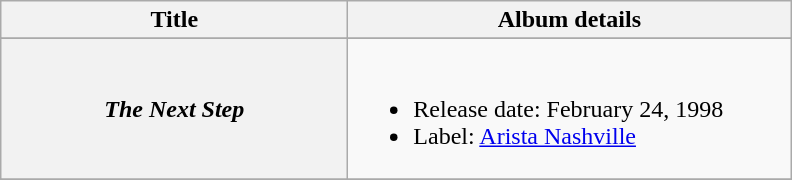<table class="wikitable plainrowheaders">
<tr>
<th style="width:14em;">Title</th>
<th style="width:18em;">Album details</th>
</tr>
<tr>
</tr>
<tr>
<th scope="row"><em>The Next Step</em></th>
<td><br><ul><li>Release date: February 24, 1998</li><li>Label: <a href='#'>Arista Nashville</a></li></ul></td>
</tr>
<tr>
</tr>
</table>
